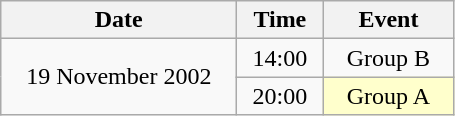<table class = "wikitable" style="text-align:center;">
<tr>
<th width=150>Date</th>
<th width=50>Time</th>
<th width=80>Event</th>
</tr>
<tr>
<td rowspan=2>19 November 2002</td>
<td>14:00</td>
<td>Group B</td>
</tr>
<tr>
<td>20:00</td>
<td bgcolor=ffffcc>Group A</td>
</tr>
</table>
